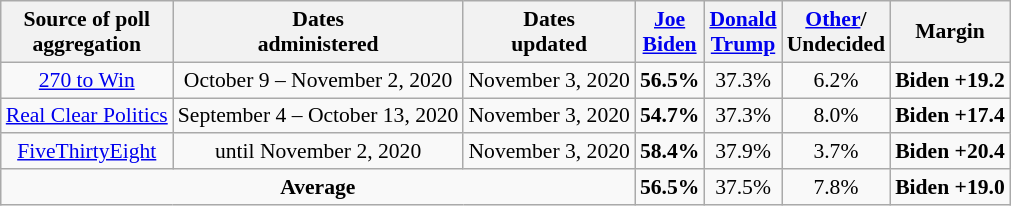<table class="wikitable sortable" style="text-align:center;font-size:90%;line-height:17px">
<tr>
<th>Source of poll<br>aggregation</th>
<th>Dates<br> administered</th>
<th>Dates<br> updated</th>
<th class="unsortable"><a href='#'>Joe<br>Biden</a><br><small></small></th>
<th class="unsortable"><a href='#'>Donald<br>Trump</a><br><small></small></th>
<th class="unsortable"><a href='#'>Other</a>/<br>Undecided<br></th>
<th>Margin</th>
</tr>
<tr>
<td><a href='#'>270 to Win</a></td>
<td>October 9 – November 2, 2020</td>
<td>November 3, 2020</td>
<td><strong>56.5%</strong></td>
<td>37.3%</td>
<td>6.2%</td>
<td><strong>Biden +19.2</strong></td>
</tr>
<tr>
<td><a href='#'>Real Clear Politics</a></td>
<td>September 4 – October 13, 2020</td>
<td>November 3, 2020</td>
<td><strong>54.7%</strong></td>
<td>37.3%</td>
<td>8.0%</td>
<td><strong>Biden +17.4</strong></td>
</tr>
<tr>
<td><a href='#'>FiveThirtyEight</a></td>
<td>until November 2, 2020</td>
<td>November 3, 2020</td>
<td><strong>58.4%</strong></td>
<td>37.9%</td>
<td>3.7%</td>
<td><strong>Biden +20.4</strong></td>
</tr>
<tr>
<td colspan="3"><strong>Average</strong></td>
<td><strong>56.5%</strong></td>
<td>37.5%</td>
<td>7.8%</td>
<td><strong>Biden +19.0</strong></td>
</tr>
</table>
